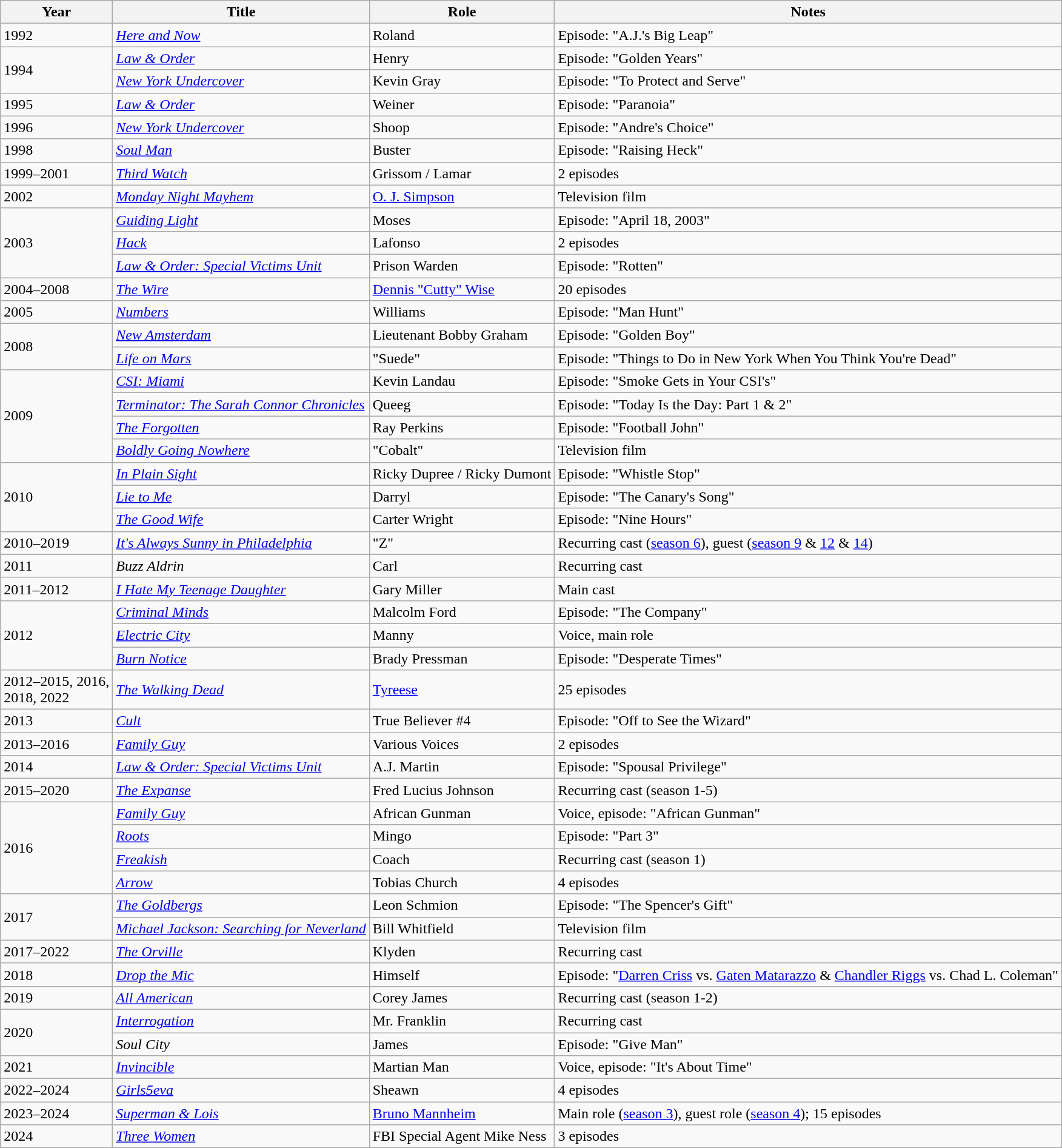<table class="wikitable sortable">
<tr>
<th>Year</th>
<th>Title</th>
<th>Role</th>
<th>Notes</th>
</tr>
<tr>
<td>1992</td>
<td><em><a href='#'>Here and Now</a></em></td>
<td>Roland</td>
<td>Episode: "A.J.'s Big Leap"</td>
</tr>
<tr>
<td rowspan="2">1994</td>
<td><em><a href='#'>Law & Order</a></em></td>
<td>Henry</td>
<td>Episode: "Golden Years"</td>
</tr>
<tr>
<td><em><a href='#'>New York Undercover</a></em></td>
<td>Kevin Gray</td>
<td>Episode: "To Protect and Serve"</td>
</tr>
<tr>
<td>1995</td>
<td><em><a href='#'>Law & Order</a></em></td>
<td>Weiner</td>
<td>Episode: "Paranoia"</td>
</tr>
<tr>
<td>1996</td>
<td><em><a href='#'>New York Undercover</a></em></td>
<td>Shoop</td>
<td>Episode: "Andre's Choice"</td>
</tr>
<tr>
<td>1998</td>
<td><em><a href='#'>Soul Man</a></em></td>
<td>Buster</td>
<td>Episode: "Raising Heck"</td>
</tr>
<tr>
<td>1999–2001</td>
<td><em><a href='#'>Third Watch</a></em></td>
<td>Grissom / Lamar</td>
<td>2 episodes</td>
</tr>
<tr>
<td>2002</td>
<td><em><a href='#'>Monday Night Mayhem</a></em></td>
<td><a href='#'>O. J. Simpson</a></td>
<td>Television film</td>
</tr>
<tr>
<td rowspan="3">2003</td>
<td><em><a href='#'>Guiding Light</a></em></td>
<td>Moses</td>
<td>Episode: "April 18, 2003"</td>
</tr>
<tr>
<td><em><a href='#'>Hack</a></em></td>
<td>Lafonso</td>
<td>2 episodes</td>
</tr>
<tr>
<td><em><a href='#'>Law & Order: Special Victims Unit</a></em></td>
<td>Prison Warden</td>
<td>Episode: "Rotten"</td>
</tr>
<tr>
<td>2004–2008</td>
<td><em><a href='#'>The Wire</a></em></td>
<td><a href='#'>Dennis "Cutty" Wise</a></td>
<td>20 episodes</td>
</tr>
<tr>
<td>2005</td>
<td><em><a href='#'>Numbers</a></em></td>
<td>Williams</td>
<td>Episode: "Man Hunt"</td>
</tr>
<tr>
<td rowspan="2">2008</td>
<td><em><a href='#'>New Amsterdam</a></em></td>
<td>Lieutenant Bobby Graham</td>
<td>Episode: "Golden Boy"</td>
</tr>
<tr>
<td><em><a href='#'>Life on Mars</a></em></td>
<td>"Suede"</td>
<td>Episode: "Things to Do in New York When You Think You're Dead"</td>
</tr>
<tr>
<td rowspan="4">2009</td>
<td><em><a href='#'>CSI: Miami</a></em></td>
<td>Kevin Landau</td>
<td>Episode: "Smoke Gets in Your CSI's"</td>
</tr>
<tr>
<td><em><a href='#'>Terminator: The Sarah Connor Chronicles</a></em></td>
<td>Queeg</td>
<td>Episode: "Today Is the Day: Part 1 & 2"</td>
</tr>
<tr>
<td><em><a href='#'>The Forgotten</a></em></td>
<td>Ray Perkins</td>
<td>Episode: "Football John"</td>
</tr>
<tr>
<td><em><a href='#'>Boldly Going Nowhere</a></em></td>
<td>"Cobalt"</td>
<td>Television film</td>
</tr>
<tr>
<td rowspan="3">2010</td>
<td><em><a href='#'>In Plain Sight</a></em></td>
<td>Ricky Dupree / Ricky Dumont</td>
<td>Episode: "Whistle Stop"</td>
</tr>
<tr>
<td><em><a href='#'>Lie to Me</a></em></td>
<td>Darryl</td>
<td>Episode: "The Canary's Song"</td>
</tr>
<tr>
<td><em><a href='#'>The Good Wife</a></em></td>
<td>Carter Wright</td>
<td>Episode: "Nine Hours"</td>
</tr>
<tr>
<td>2010–2019</td>
<td><em><a href='#'>It's Always Sunny in Philadelphia</a></em></td>
<td>"Z"</td>
<td>Recurring cast (<a href='#'>season 6</a>), guest (<a href='#'>season 9</a> & <a href='#'>12</a> & <a href='#'>14</a>)</td>
</tr>
<tr>
<td>2011</td>
<td><em>Buzz Aldrin</em></td>
<td>Carl</td>
<td>Recurring cast</td>
</tr>
<tr>
<td>2011–2012</td>
<td><em><a href='#'>I Hate My Teenage Daughter</a></em></td>
<td>Gary Miller</td>
<td>Main cast</td>
</tr>
<tr>
<td rowspan="3">2012</td>
<td><em><a href='#'>Criminal Minds</a></em></td>
<td>Malcolm Ford</td>
<td>Episode: "The Company"</td>
</tr>
<tr>
<td><em><a href='#'>Electric City</a></em></td>
<td>Manny</td>
<td>Voice, main role</td>
</tr>
<tr>
<td><em><a href='#'>Burn Notice</a></em></td>
<td>Brady Pressman</td>
<td>Episode: "Desperate Times"</td>
</tr>
<tr>
<td>2012–2015, 2016,<br>2018, 2022</td>
<td><em><a href='#'>The Walking Dead</a></em></td>
<td><a href='#'>Tyreese</a></td>
<td>25 episodes</td>
</tr>
<tr>
<td>2013</td>
<td><em><a href='#'>Cult</a></em></td>
<td>True Believer #4</td>
<td>Episode: "Off to See the Wizard"</td>
</tr>
<tr>
<td>2013–2016</td>
<td><em><a href='#'>Family Guy</a></em></td>
<td>Various Voices</td>
<td>2 episodes</td>
</tr>
<tr>
<td>2014</td>
<td><em><a href='#'>Law & Order: Special Victims Unit</a></em></td>
<td>A.J. Martin</td>
<td>Episode: "Spousal Privilege"</td>
</tr>
<tr>
<td>2015–2020</td>
<td><em><a href='#'>The Expanse</a></em></td>
<td>Fred Lucius Johnson</td>
<td>Recurring cast (season 1-5)</td>
</tr>
<tr>
<td rowspan="4">2016</td>
<td><em><a href='#'>Family Guy</a></em></td>
<td>African Gunman</td>
<td>Voice, episode: "African Gunman"</td>
</tr>
<tr>
<td><em><a href='#'>Roots</a></em></td>
<td>Mingo</td>
<td>Episode: "Part 3"</td>
</tr>
<tr>
<td><em><a href='#'>Freakish</a></em></td>
<td>Coach</td>
<td>Recurring cast (season 1)</td>
</tr>
<tr>
<td><em><a href='#'>Arrow</a></em></td>
<td>Tobias Church</td>
<td>4 episodes</td>
</tr>
<tr>
<td rowspan="2">2017</td>
<td><em><a href='#'>The Goldbergs</a></em></td>
<td>Leon Schmion</td>
<td>Episode: "The Spencer's Gift"</td>
</tr>
<tr>
<td><em><a href='#'>Michael Jackson: Searching for Neverland</a></em></td>
<td>Bill Whitfield</td>
<td>Television film</td>
</tr>
<tr>
<td>2017–2022</td>
<td><em><a href='#'>The Orville</a></em></td>
<td>Klyden</td>
<td>Recurring cast</td>
</tr>
<tr>
<td>2018</td>
<td><em><a href='#'>Drop the Mic</a></em></td>
<td>Himself</td>
<td>Episode: "<a href='#'>Darren Criss</a> vs. <a href='#'>Gaten Matarazzo</a> & <a href='#'>Chandler Riggs</a> vs. Chad L. Coleman"</td>
</tr>
<tr>
<td>2019</td>
<td><em><a href='#'>All American</a></em></td>
<td>Corey James</td>
<td>Recurring cast (season 1-2)</td>
</tr>
<tr>
<td rowspan="2">2020</td>
<td><em><a href='#'>Interrogation</a></em></td>
<td>Mr. Franklin</td>
<td>Recurring cast</td>
</tr>
<tr>
<td><em>Soul City</em></td>
<td>James</td>
<td>Episode: "Give Man"</td>
</tr>
<tr>
<td>2021</td>
<td><em><a href='#'>Invincible</a></em></td>
<td>Martian Man</td>
<td>Voice, episode: "It's About Time"</td>
</tr>
<tr>
<td>2022–2024</td>
<td><em><a href='#'>Girls5eva</a></em></td>
<td>Sheawn</td>
<td>4 episodes</td>
</tr>
<tr>
<td>2023–2024</td>
<td><em><a href='#'>Superman & Lois</a></em></td>
<td><a href='#'>Bruno Mannheim</a></td>
<td>Main role (<a href='#'>season 3</a>), guest role (<a href='#'>season 4</a>); 15 episodes</td>
</tr>
<tr>
<td>2024</td>
<td><em><a href='#'>Three Women</a></em></td>
<td>FBI Special Agent Mike Ness</td>
<td>3 episodes</td>
</tr>
</table>
